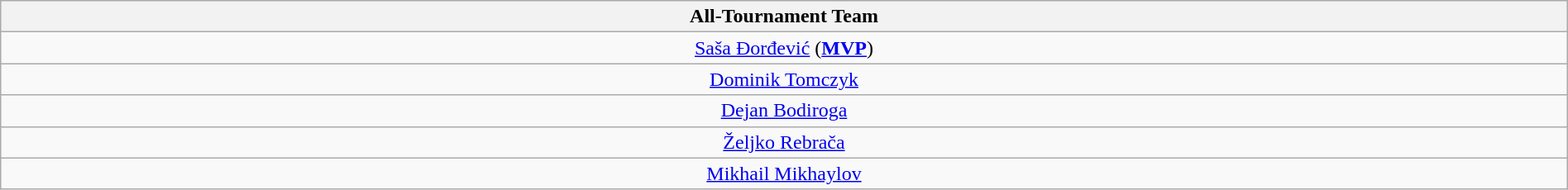<table class="wikitable sortable" style="text-align:center; width: 100%">
<tr>
<th>All-Tournament Team</th>
</tr>
<tr>
<td> <a href='#'>Saša Đorđević</a> (<strong><a href='#'>MVP</a></strong>)</td>
</tr>
<tr>
<td> <a href='#'>Dominik Tomczyk</a></td>
</tr>
<tr>
<td> <a href='#'>Dejan Bodiroga</a></td>
</tr>
<tr>
<td> <a href='#'>Željko Rebrača</a></td>
</tr>
<tr>
<td> <a href='#'>Mikhail Mikhaylov</a></td>
</tr>
</table>
